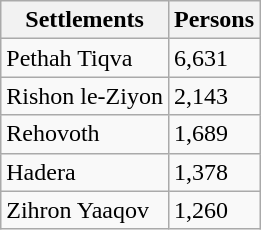<table class="wikitable">
<tr>
<th>Settlements</th>
<th>Persons</th>
</tr>
<tr>
<td>Pethah Tiqva</td>
<td>6,631</td>
</tr>
<tr>
<td>Rishon le-Ziyon</td>
<td>2,143</td>
</tr>
<tr>
<td>Rehovoth</td>
<td>1,689</td>
</tr>
<tr>
<td>Hadera</td>
<td>1,378</td>
</tr>
<tr>
<td>Zihron Yaaqov</td>
<td>1,260</td>
</tr>
</table>
